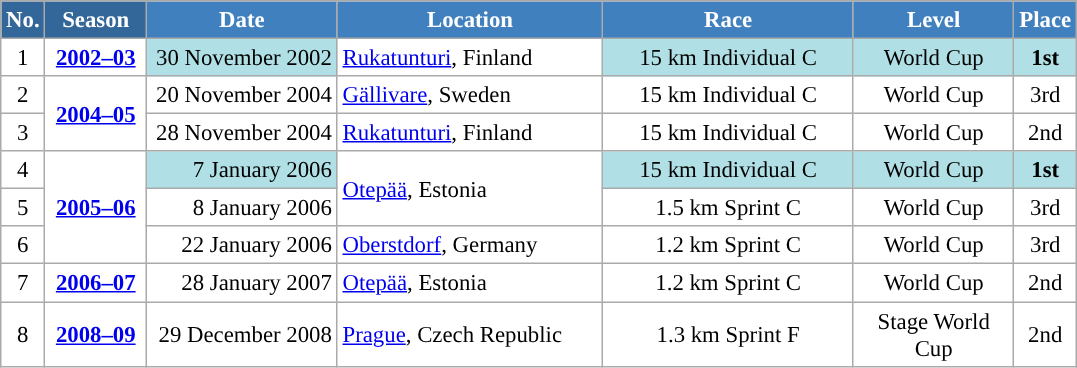<table class="wikitable sortable" style="font-size:95%; text-align:center; border:grey solid 1px; border-collapse:collapse; background:#ffffff;">
<tr style="background:#efefef;">
<th style="background-color:#369; color:white;">No.</th>
<th style="background-color:#369; color:white;">Season</th>
<th style="background-color:#4180be; color:white; width:120px;">Date</th>
<th style="background-color:#4180be; color:white; width:170px;">Location</th>
<th style="background-color:#4180be; color:white; width:160px;">Race</th>
<th style="background-color:#4180be; color:white; width:100px;">Level</th>
<th style="background-color:#4180be; color:white;">Place</th>
</tr>
<tr>
<td align=center>1</td>
<td rowspan=1 align=center><strong><a href='#'>2002–03</a></strong></td>
<td bgcolor="#BOEOE6" align=right>30 November 2002</td>
<td align=left> <a href='#'>Rukatunturi</a>, Finland</td>
<td bgcolor="#BOEOE6">15 km Individual C</td>
<td bgcolor="#BOEOE6">World Cup</td>
<td bgcolor="#BOEOE6"><strong>1st</strong></td>
</tr>
<tr>
<td align=center>2</td>
<td rowspan=2 align=center><strong> <a href='#'>2004–05</a> </strong></td>
<td align=right>20 November 2004</td>
<td align=left> <a href='#'>Gällivare</a>, Sweden</td>
<td>15 km Individual C</td>
<td>World Cup</td>
<td>3rd</td>
</tr>
<tr>
<td align=center>3</td>
<td align=right>28 November 2004</td>
<td align=left> <a href='#'>Rukatunturi</a>, Finland</td>
<td>15 km Individual C</td>
<td>World Cup</td>
<td>2nd</td>
</tr>
<tr>
<td align=center>4</td>
<td rowspan=3 align=center><strong><a href='#'>2005–06</a></strong></td>
<td bgcolor="#BOEOE6" align=right>7 January 2006</td>
<td rowspan=2 align=left> <a href='#'>Otepää</a>, Estonia</td>
<td bgcolor="#BOEOE6">15 km Individual C</td>
<td bgcolor="#BOEOE6">World Cup</td>
<td bgcolor="#BOEOE6"><strong>1st</strong></td>
</tr>
<tr>
<td align=center>5</td>
<td align=right>8 January 2006</td>
<td>1.5 km Sprint C</td>
<td>World Cup</td>
<td>3rd</td>
</tr>
<tr>
<td align=center>6</td>
<td align=right>22 January 2006</td>
<td align=left> <a href='#'>Oberstdorf</a>, Germany</td>
<td>1.2 km Sprint C</td>
<td>World Cup</td>
<td>3rd</td>
</tr>
<tr>
<td align=center>7</td>
<td rowspan=1 align=center><strong> <a href='#'>2006–07</a> </strong></td>
<td align=right>28 January 2007</td>
<td align=left> <a href='#'>Otepää</a>, Estonia</td>
<td>1.2 km Sprint C</td>
<td>World Cup</td>
<td>2nd</td>
</tr>
<tr>
<td align=center>8</td>
<td rowspan=1 align=center><strong> <a href='#'>2008–09</a> </strong></td>
<td align=right>29 December 2008</td>
<td align=left> <a href='#'>Prague</a>, Czech Republic</td>
<td>1.3 km Sprint F</td>
<td>Stage World Cup</td>
<td>2nd</td>
</tr>
</table>
